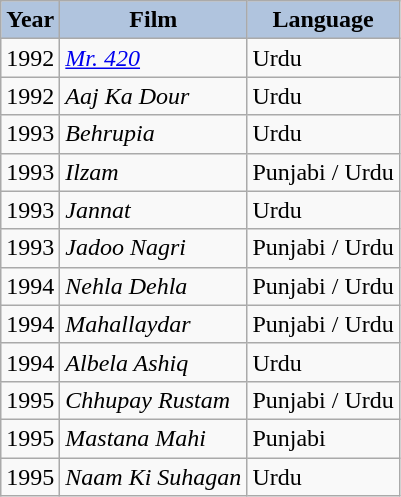<table class="wikitable sortable plainrowheaders">
<tr>
<th style="background:#B0C4DE;">Year</th>
<th style="background:#B0C4DE;">Film</th>
<th style="background:#B0C4DE;">Language</th>
</tr>
<tr>
<td>1992</td>
<td><em><a href='#'>Mr. 420</a></em></td>
<td>Urdu</td>
</tr>
<tr>
<td>1992</td>
<td><em>Aaj Ka Dour</em></td>
<td>Urdu</td>
</tr>
<tr>
<td>1993</td>
<td><em>Behrupia</em></td>
<td>Urdu</td>
</tr>
<tr>
<td>1993</td>
<td><em>Ilzam</em></td>
<td>Punjabi / Urdu</td>
</tr>
<tr>
<td>1993</td>
<td><em>Jannat</em></td>
<td>Urdu</td>
</tr>
<tr>
<td>1993</td>
<td><em>Jadoo Nagri</em></td>
<td>Punjabi / Urdu</td>
</tr>
<tr>
<td>1994</td>
<td><em>Nehla Dehla</em></td>
<td>Punjabi / Urdu</td>
</tr>
<tr>
<td>1994</td>
<td><em>Mahallaydar</em></td>
<td>Punjabi / Urdu</td>
</tr>
<tr>
<td>1994</td>
<td><em>Albela Ashiq</em></td>
<td>Urdu</td>
</tr>
<tr>
<td>1995</td>
<td><em>Chhupay Rustam</em></td>
<td>Punjabi / Urdu</td>
</tr>
<tr>
<td>1995</td>
<td><em>Mastana Mahi</em></td>
<td>Punjabi</td>
</tr>
<tr>
<td>1995</td>
<td><em>Naam Ki Suhagan</em></td>
<td>Urdu</td>
</tr>
</table>
